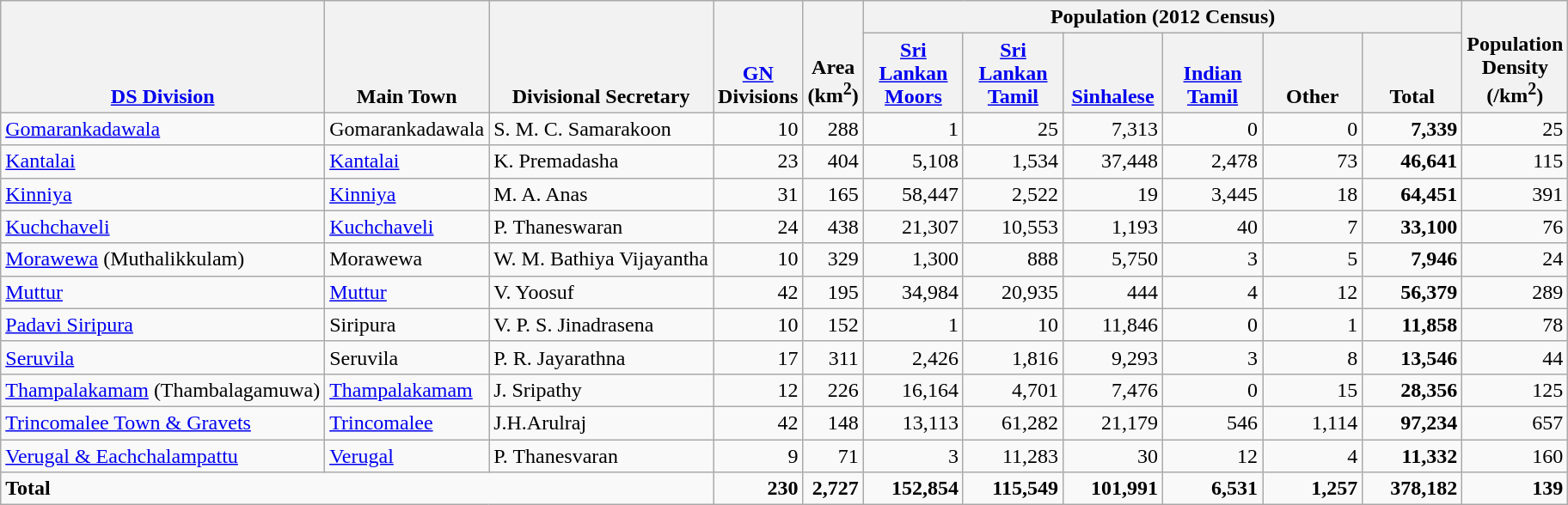<table class="wikitable" border="1" style="text-align:right;">
<tr>
<th style="vertical-align:bottom;" rowspan=2><a href='#'>DS Division</a></th>
<th style="vertical-align:bottom;" rowspan=2>Main Town</th>
<th style="vertical-align:bottom;" rowspan=2>Divisional Secretary</th>
<th style="vertical-align:bottom;" rowspan=2><a href='#'>GN</a><br>Divisions<br></th>
<th style="vertical-align:bottom;" rowspan=2>Area<br>(km<sup>2</sup>)<br></th>
<th colspan=6>Population (2012 Census)</th>
<th style="vertical-align:bottom;" rowspan=2>Population<br>Density<br>(/km<sup>2</sup>)</th>
</tr>
<tr>
<th style="vertical-align:bottom; width:70px;"><a href='#'>Sri Lankan Moors</a></th>
<th style="width:70px;"><a href='#'>Sri Lankan<br>Tamil</a></th>
<th style="vertical-align:bottom; width:70px;"><a href='#'>Sinhalese</a></th>
<th style="vertical-align:bottom; width:70px;"><a href='#'>Indian<br>Tamil</a></th>
<th style="vertical-align:bottom; width:70px;">Other</th>
<th style="vertical-align:bottom; width:70px;">Total</th>
</tr>
<tr>
<td align=left><a href='#'>Gomarankadawala</a></td>
<td align=left>Gomarankadawala</td>
<td align=left>S. M. C. Samarakoon</td>
<td>10</td>
<td>288</td>
<td>1</td>
<td>25</td>
<td>7,313</td>
<td>0</td>
<td>0</td>
<td><strong>7,339</strong></td>
<td>25</td>
</tr>
<tr>
<td align=left><a href='#'>Kantalai</a></td>
<td align=left><a href='#'>Kantalai</a></td>
<td align=left>K. Premadasha</td>
<td>23</td>
<td>404</td>
<td>5,108</td>
<td>1,534</td>
<td>37,448</td>
<td>2,478</td>
<td>73</td>
<td><strong>46,641</strong></td>
<td>115</td>
</tr>
<tr>
<td align=left><a href='#'>Kinniya</a></td>
<td align=left><a href='#'>Kinniya</a></td>
<td align=left>M. A. Anas</td>
<td>31</td>
<td>165</td>
<td>58,447</td>
<td>2,522</td>
<td>19</td>
<td>3,445</td>
<td>18</td>
<td><strong>64,451</strong></td>
<td>391</td>
</tr>
<tr>
<td align=left><a href='#'>Kuchchaveli</a></td>
<td align=left><a href='#'>Kuchchaveli</a></td>
<td align=left>P. Thaneswaran</td>
<td>24</td>
<td>438</td>
<td>21,307</td>
<td>10,553</td>
<td>1,193</td>
<td>40</td>
<td>7</td>
<td><strong>33,100</strong></td>
<td>76</td>
</tr>
<tr>
<td align=left><a href='#'>Morawewa</a> (Muthalikkulam)</td>
<td align=left>Morawewa</td>
<td align=left>W. M. Bathiya Vijayantha</td>
<td>10</td>
<td>329</td>
<td>1,300</td>
<td>888</td>
<td>5,750</td>
<td>3</td>
<td>5</td>
<td><strong>7,946</strong></td>
<td>24</td>
</tr>
<tr>
<td align=left><a href='#'>Muttur</a></td>
<td align=left><a href='#'>Muttur</a></td>
<td align=left>V. Yoosuf</td>
<td>42</td>
<td>195</td>
<td>34,984</td>
<td>20,935</td>
<td>444</td>
<td>4</td>
<td>12</td>
<td><strong>56,379</strong></td>
<td>289</td>
</tr>
<tr>
<td align=left><a href='#'>Padavi Siripura</a></td>
<td align=left>Siripura</td>
<td align=left>V. P. S. Jinadrasena</td>
<td>10</td>
<td>152</td>
<td>1</td>
<td>10</td>
<td>11,846</td>
<td>0</td>
<td>1</td>
<td><strong>11,858</strong></td>
<td>78</td>
</tr>
<tr>
<td align=left><a href='#'>Seruvila</a></td>
<td align=left>Seruvila</td>
<td align=left>P. R. Jayarathna</td>
<td>17</td>
<td>311</td>
<td>2,426</td>
<td>1,816</td>
<td>9,293</td>
<td>3</td>
<td>8</td>
<td><strong>13,546</strong></td>
<td>44</td>
</tr>
<tr>
<td align=left><a href='#'>Thampalakamam</a> (Thambalagamuwa)</td>
<td align=left><a href='#'>Thampalakamam</a></td>
<td align=left>J. Sripathy</td>
<td>12</td>
<td>226</td>
<td>16,164</td>
<td>4,701</td>
<td>7,476</td>
<td>0</td>
<td>15</td>
<td><strong>28,356</strong></td>
<td>125</td>
</tr>
<tr>
<td align=left><a href='#'>Trincomalee Town & Gravets</a></td>
<td align=left><a href='#'>Trincomalee</a></td>
<td align=left>J.H.Arulraj</td>
<td>42</td>
<td>148</td>
<td>13,113</td>
<td>61,282</td>
<td>21,179</td>
<td>546</td>
<td>1,114</td>
<td><strong>97,234</strong></td>
<td>657</td>
</tr>
<tr>
<td align=left><a href='#'>Verugal & Eachchalampattu</a></td>
<td align=left><a href='#'>Verugal</a></td>
<td align=left>P. Thanesvaran</td>
<td>9</td>
<td>71</td>
<td>3</td>
<td>11,283</td>
<td>30</td>
<td>12</td>
<td>4</td>
<td><strong>11,332</strong></td>
<td>160</td>
</tr>
<tr style="font-weight:bold">
<td align=left colspan=3>Total</td>
<td>230</td>
<td>2,727</td>
<td>152,854</td>
<td>115,549</td>
<td>101,991</td>
<td>6,531</td>
<td>1,257</td>
<td>378,182</td>
<td>139</td>
</tr>
</table>
